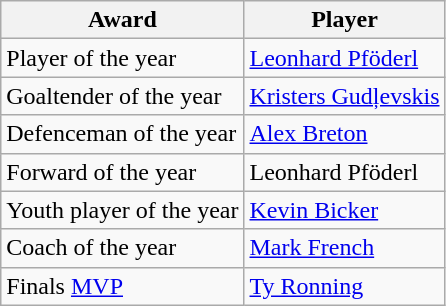<table class="wikitable">
<tr>
<th>Award</th>
<th>Player</th>
</tr>
<tr>
<td>Player of the year</td>
<td> <a href='#'>Leonhard Pföderl</a></td>
</tr>
<tr>
<td>Goaltender of the year</td>
<td> <a href='#'>Kristers Gudļevskis</a></td>
</tr>
<tr>
<td>Defenceman of the year</td>
<td> <a href='#'>Alex Breton</a></td>
</tr>
<tr>
<td>Forward of the year</td>
<td> Leonhard Pföderl</td>
</tr>
<tr>
<td>Youth player of the year</td>
<td> <a href='#'>Kevin Bicker</a></td>
</tr>
<tr>
<td>Coach of the year</td>
<td> <a href='#'>Mark French</a></td>
</tr>
<tr>
<td>Finals <a href='#'>MVP</a></td>
<td> <a href='#'>Ty Ronning</a></td>
</tr>
</table>
